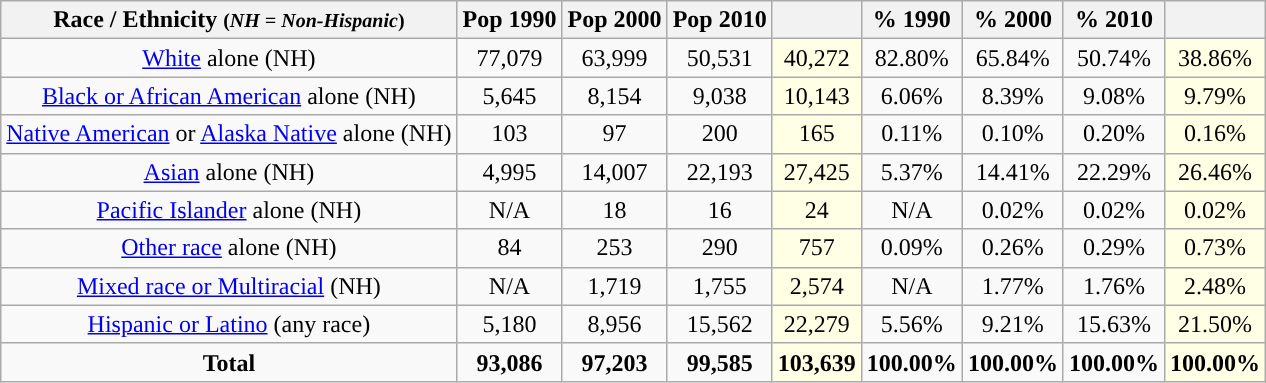<table class="wikitable" style="text-align:center;">
<tr>
<th>Race / Ethnicity <small>(<em>NH = Non-Hispanic</em>)</small></th>
<th>Pop 1990</th>
<th>Pop 2000</th>
<th>Pop 2010</th>
<th></th>
<th>% 1990</th>
<th>% 2000</th>
<th>% 2010</th>
<th></th>
</tr>
<tr>
<td><a href='#'>White</a> alone (NH)</td>
<td>77,079</td>
<td>63,999</td>
<td>50,531</td>
<td style='background: #ffffe6;'>40,272</td>
<td>82.80%</td>
<td>65.84%</td>
<td>50.74%</td>
<td style='background: #ffffe6;'>38.86%</td>
</tr>
<tr>
<td><a href='#'>Black or African American</a> alone (NH)</td>
<td>5,645</td>
<td>8,154</td>
<td>9,038</td>
<td style='background: #ffffe6;'>10,143</td>
<td>6.06%</td>
<td>8.39%</td>
<td>9.08%</td>
<td style='background: #ffffe6;'>9.79%</td>
</tr>
<tr>
<td><a href='#'>Native American</a> or <a href='#'>Alaska Native</a> alone (NH)</td>
<td>103</td>
<td>97</td>
<td>200</td>
<td style='background: #ffffe6;'>165</td>
<td>0.11%</td>
<td>0.10%</td>
<td>0.20%</td>
<td style='background: #ffffe6;'>0.16%</td>
</tr>
<tr>
<td><a href='#'>Asian</a> alone (NH)</td>
<td>4,995</td>
<td>14,007</td>
<td>22,193</td>
<td style='background: #ffffe6;'>27,425</td>
<td>5.37%</td>
<td>14.41%</td>
<td>22.29%</td>
<td style='background: #ffffe6;'>26.46%</td>
</tr>
<tr>
<td><a href='#'>Pacific Islander</a> alone (NH)</td>
<td>N/A</td>
<td>18</td>
<td>16</td>
<td style='background: #ffffe6;'>24</td>
<td>N/A</td>
<td>0.02%</td>
<td>0.02%</td>
<td style='background: #ffffe6;'>0.02%</td>
</tr>
<tr>
<td><a href='#'>Other race</a> alone (NH)</td>
<td>84</td>
<td>253</td>
<td>290</td>
<td style='background: #ffffe6;'>757</td>
<td>0.09%</td>
<td>0.26%</td>
<td>0.29%</td>
<td style='background: #ffffe6;'>0.73%</td>
</tr>
<tr>
<td><a href='#'>Mixed race or Multiracial</a> (NH)</td>
<td>N/A</td>
<td>1,719</td>
<td>1,755</td>
<td style='background: #ffffe6;'>2,574</td>
<td>N/A</td>
<td>1.77%</td>
<td>1.76%</td>
<td style='background: #ffffe6;'>2.48%</td>
</tr>
<tr>
<td><a href='#'>Hispanic or Latino</a> (any race)</td>
<td>5,180</td>
<td>8,956</td>
<td>15,562</td>
<td style='background: #ffffe6;'>22,279</td>
<td>5.56%</td>
<td>9.21%</td>
<td>15.63%</td>
<td style='background: #ffffe6;'>21.50%</td>
</tr>
<tr>
<td><strong>Total</strong></td>
<td><strong>93,086</strong></td>
<td><strong>97,203</strong></td>
<td><strong>99,585</strong></td>
<td style='background: #ffffe6;'><strong>103,639</strong></td>
<td><strong>100.00%</strong></td>
<td><strong>100.00%</strong></td>
<td><strong>100.00%</strong></td>
<td style='background: #ffffe6;'><strong>100.00%</strong></td>
</tr>
</table>
